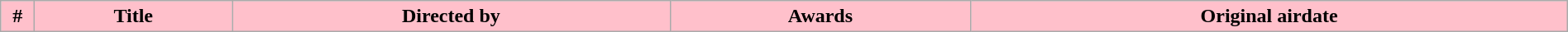<table class="wikitable plainrowheaders" style="width:100%; margin:auto;">
<tr>
<th style="background-color:#FFC0CB; width:20px;">#</th>
<th style="background-color:#FFC0CB;">Title</th>
<th style="background-color:#FFC0CB;">Directed by</th>
<th style="background-color:#FFC0CB;">Awards</th>
<th style="background-color:#FFC0CB;">Original airdate<br></th>
</tr>
</table>
